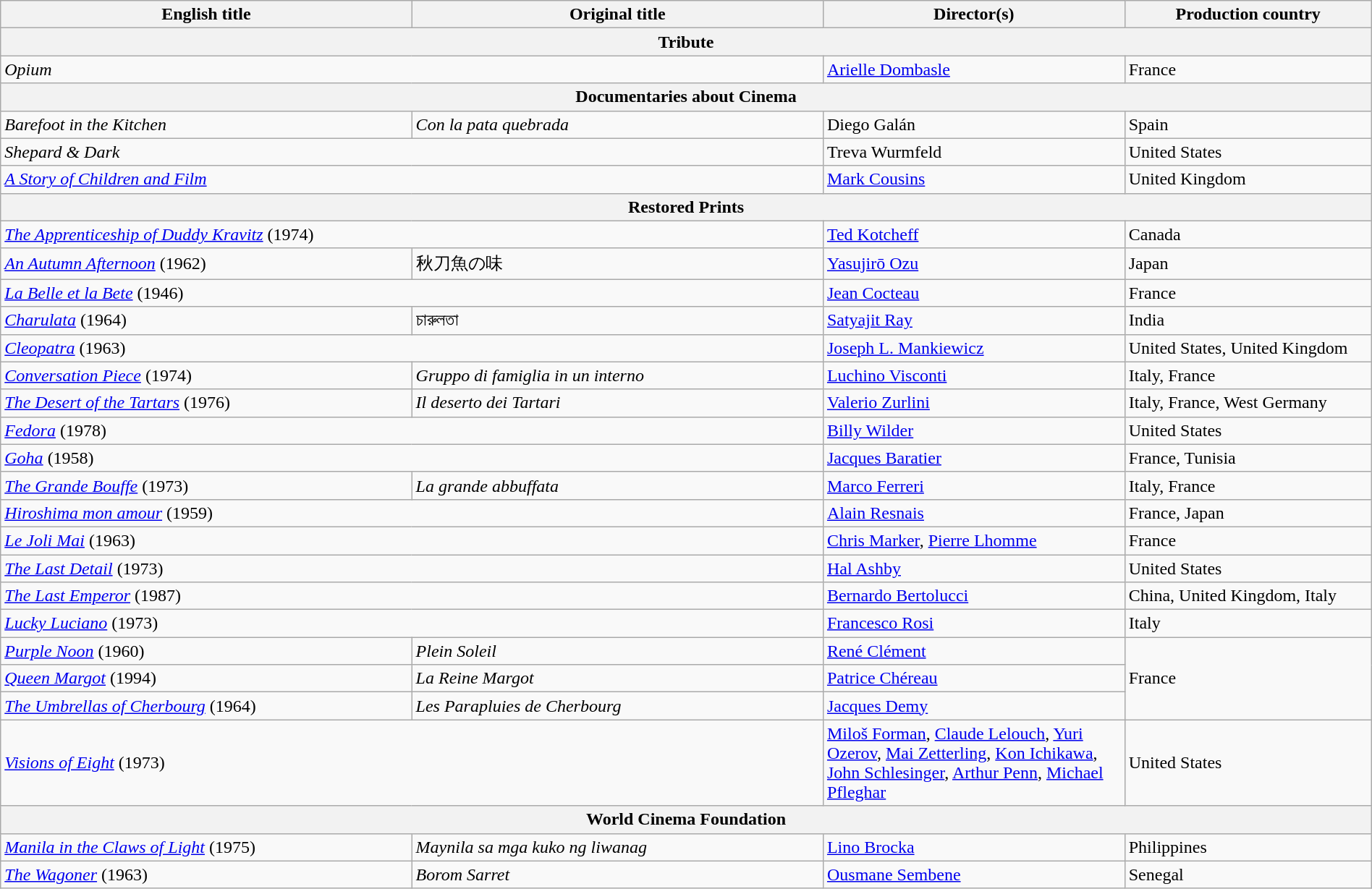<table class="wikitable" style="width:100%; margin-bottom:-1px; border-bottom:0px" cellpadding="5">
<tr>
<th scope="col" width="30%">English title</th>
<th scope="col" width="30%">Original title</th>
<th scope="col" width="22%">Director(s)</th>
<th scope="col" width="18%">Production country</th>
</tr>
<tr>
<th colspan="4">Tribute</th>
</tr>
<tr>
<td colspan=2><em>Opium</em></td>
<td><a href='#'>Arielle Dombasle</a></td>
<td>France</td>
</tr>
<tr>
<th colspan="4">Documentaries about Cinema</th>
</tr>
<tr>
<td><em>Barefoot in the Kitchen</em></td>
<td><em>Con la pata quebrada</em></td>
<td>Diego Galán</td>
<td>Spain</td>
</tr>
<tr>
<td colspan=2><em>Shepard & Dark</em></td>
<td>Treva Wurmfeld</td>
<td>United States</td>
</tr>
<tr>
<td colspan=2><em><a href='#'>A Story of Children and Film</a></em></td>
<td><a href='#'>Mark Cousins</a></td>
<td>United Kingdom</td>
</tr>
<tr>
<th colspan="4">Restored Prints</th>
</tr>
<tr>
<td colspan="2"><em><a href='#'>The Apprenticeship of Duddy Kravitz</a></em> (1974)</td>
<td><a href='#'>Ted Kotcheff</a></td>
<td>Canada</td>
</tr>
<tr>
<td><em><a href='#'>An Autumn Afternoon</a></em> (1962)</td>
<td>秋刀魚の味</td>
<td><a href='#'>Yasujirō Ozu</a></td>
<td>Japan</td>
</tr>
<tr>
<td colspan="2"><em><a href='#'>La Belle et la Bete</a></em> (1946)</td>
<td><a href='#'>Jean Cocteau</a></td>
<td>France</td>
</tr>
<tr>
<td><em><a href='#'>Charulata</a></em> (1964)</td>
<td>চারুলতা</td>
<td><a href='#'>Satyajit Ray</a></td>
<td>India</td>
</tr>
<tr>
<td colspan="2"><em><a href='#'>Cleopatra</a></em> (1963)</td>
<td><a href='#'>Joseph L. Mankiewicz</a></td>
<td>United States, United Kingdom</td>
</tr>
<tr>
<td><em><a href='#'>Conversation Piece</a></em> (1974)</td>
<td><em>Gruppo di famiglia in un interno</em></td>
<td><a href='#'>Luchino Visconti</a></td>
<td>Italy, France</td>
</tr>
<tr>
<td><em><a href='#'>The Desert of the Tartars</a></em> (1976)</td>
<td><em>Il deserto dei Tartari</em></td>
<td><a href='#'>Valerio Zurlini</a></td>
<td>Italy, France, West Germany</td>
</tr>
<tr>
<td colspan="2"><em><a href='#'>Fedora</a></em> (1978)</td>
<td><a href='#'>Billy Wilder</a></td>
<td>United States</td>
</tr>
<tr>
<td colspan="2"><em><a href='#'>Goha</a></em> (1958)</td>
<td><a href='#'>Jacques Baratier</a></td>
<td>France, Tunisia</td>
</tr>
<tr>
<td><em><a href='#'>The Grande Bouffe</a></em> (1973)</td>
<td><em>La grande abbuffata</em></td>
<td><a href='#'>Marco Ferreri</a></td>
<td>Italy, France</td>
</tr>
<tr>
<td colspan="2"><em><a href='#'>Hiroshima mon amour</a></em> (1959)</td>
<td><a href='#'>Alain Resnais</a></td>
<td>France, Japan</td>
</tr>
<tr>
<td colspan="2"><em><a href='#'>Le Joli Mai</a></em> (1963)</td>
<td><a href='#'>Chris Marker</a>, <a href='#'>Pierre Lhomme</a></td>
<td>France</td>
</tr>
<tr>
<td colspan="2"><em><a href='#'>The Last Detail</a></em> (1973)</td>
<td><a href='#'>Hal Ashby</a></td>
<td>United States</td>
</tr>
<tr>
<td colspan="2"><em><a href='#'>The Last Emperor</a></em> (1987)</td>
<td><a href='#'>Bernardo Bertolucci</a></td>
<td>China, United Kingdom, Italy</td>
</tr>
<tr>
<td colspan="2"><em><a href='#'>Lucky Luciano</a></em> (1973)</td>
<td><a href='#'>Francesco Rosi</a></td>
<td>Italy</td>
</tr>
<tr>
<td><em><a href='#'>Purple Noon</a></em> (1960)</td>
<td><em>Plein Soleil</em></td>
<td><a href='#'>René Clément</a></td>
<td rowspan="3">France</td>
</tr>
<tr>
<td><em><a href='#'>Queen Margot</a></em> (1994)</td>
<td><em>La Reine Margot</em></td>
<td><a href='#'>Patrice Chéreau</a></td>
</tr>
<tr>
<td><em><a href='#'>The Umbrellas of Cherbourg</a></em> (1964)</td>
<td><em>Les Parapluies de Cherbourg</em></td>
<td><a href='#'>Jacques Demy</a></td>
</tr>
<tr>
<td colspan="2"><em><a href='#'>Visions of Eight</a></em> (1973)</td>
<td><a href='#'>Miloš Forman</a>, <a href='#'>Claude Lelouch</a>, <a href='#'>Yuri Ozerov</a>, <a href='#'>Mai Zetterling</a>, <a href='#'>Kon Ichikawa</a>, <a href='#'>John Schlesinger</a>, <a href='#'>Arthur Penn</a>, <a href='#'>Michael Pfleghar</a></td>
<td>United States</td>
</tr>
<tr>
<th colspan="4">World Cinema Foundation</th>
</tr>
<tr>
<td><em><a href='#'>Manila in the Claws of Light</a></em> (1975)</td>
<td><em>Maynila sa mga kuko ng liwanag</em></td>
<td><a href='#'>Lino Brocka</a></td>
<td>Philippines</td>
</tr>
<tr>
<td><em><a href='#'>The Wagoner</a></em> (1963)</td>
<td><em>Borom Sarret</em></td>
<td><a href='#'>Ousmane Sembene</a></td>
<td>Senegal</td>
</tr>
</table>
